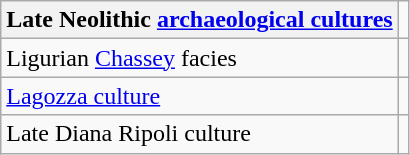<table class="wikitable">
<tr>
<th>Late Neolithic <a href='#'>archaeological cultures</a></th>
</tr>
<tr>
<td>Ligurian <a href='#'>Chassey</a> facies</td>
<td></td>
</tr>
<tr>
<td><a href='#'>Lagozza culture</a></td>
<td></td>
</tr>
<tr>
<td>Late Diana Ripoli culture</td>
</tr>
</table>
